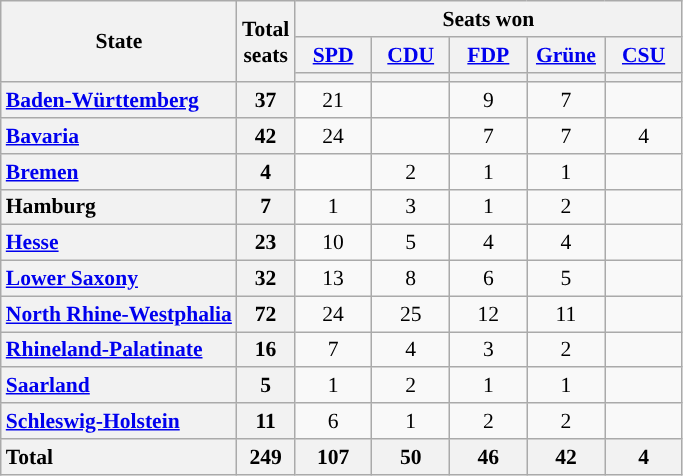<table class="wikitable" style="text-align:center; font-size: 0.9em;">
<tr>
<th rowspan="3">State</th>
<th rowspan="3">Total<br>seats</th>
<th colspan="5">Seats won</th>
</tr>
<tr>
<th class="unsortable" style="width:45px;"><a href='#'>SPD</a></th>
<th class="unsortable" style="width:45px;"><a href='#'>CDU</a></th>
<th class="unsortable" style="width:45px;"><a href='#'>FDP</a></th>
<th class="unsortable" style="width:45px;"><a href='#'>Grüne</a></th>
<th class="unsortable" style="width:45px;"><a href='#'>CSU</a></th>
</tr>
<tr>
<th style="background:"></th>
<th style="background:"></th>
<th style="background:"></th>
<th style="background:"></th>
<th style="background:"></th>
</tr>
<tr>
<th style="text-align: left;"><a href='#'>Baden-Württemberg</a></th>
<th>37</th>
<td>21</td>
<td></td>
<td>9</td>
<td>7</td>
<td></td>
</tr>
<tr>
<th style="text-align: left;"><a href='#'>Bavaria</a></th>
<th>42</th>
<td>24</td>
<td></td>
<td>7</td>
<td>7</td>
<td>4</td>
</tr>
<tr>
<th style="text-align: left;"><a href='#'>Bremen</a></th>
<th>4</th>
<td></td>
<td>2</td>
<td>1</td>
<td>1</td>
<td></td>
</tr>
<tr>
<th style="text-align: left;">Hamburg</th>
<th>7</th>
<td>1</td>
<td>3</td>
<td>1</td>
<td>2</td>
<td></td>
</tr>
<tr>
<th style="text-align: left;"><a href='#'>Hesse</a></th>
<th>23</th>
<td>10</td>
<td>5</td>
<td>4</td>
<td>4</td>
<td></td>
</tr>
<tr>
<th style="text-align: left;"><a href='#'>Lower Saxony</a></th>
<th>32</th>
<td>13</td>
<td>8</td>
<td>6</td>
<td>5</td>
<td></td>
</tr>
<tr>
<th style="text-align: left;"><a href='#'>North Rhine-Westphalia</a></th>
<th>72</th>
<td>24</td>
<td>25</td>
<td>12</td>
<td>11</td>
<td></td>
</tr>
<tr>
<th style="text-align: left;"><a href='#'>Rhineland-Palatinate</a></th>
<th>16</th>
<td>7</td>
<td>4</td>
<td>3</td>
<td>2</td>
<td></td>
</tr>
<tr>
<th style="text-align: left;"><a href='#'>Saarland</a></th>
<th>5</th>
<td>1</td>
<td>2</td>
<td>1</td>
<td>1</td>
<td></td>
</tr>
<tr>
<th style="text-align: left;"><a href='#'>Schleswig-Holstein</a></th>
<th>11</th>
<td>6</td>
<td>1</td>
<td>2</td>
<td>2</td>
<td></td>
</tr>
<tr class="sortbottom">
<th style="text-align: left;">Total</th>
<th>249</th>
<th>107</th>
<th>50</th>
<th>46</th>
<th>42</th>
<th>4</th>
</tr>
</table>
